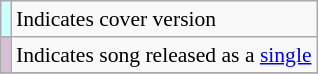<table class="wikitable" style="font-size:90%;">
<tr>
<th scope="row" style="background-color:#CCFFFF"></th>
<td>Indicates cover version</td>
</tr>
<tr>
<th scope="row" style="background-color:#D8BFD8"></th>
<td>Indicates song released as a <a href='#'>single</a></td>
</tr>
<tr>
</tr>
</table>
